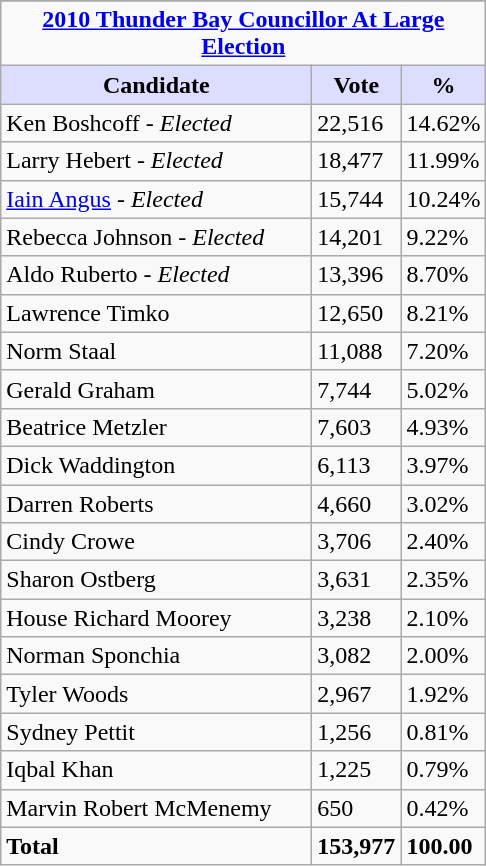<table class="wikitable sortable">
<tr style="background-color:#E9E9E9">
</tr>
<tr>
<td colspan="3" style="text-align:center;"><strong><a href='#'>2010 Thunder Bay Councillor At Large Election</a></strong></td>
</tr>
<tr>
<th style="background:#ddf; width:200px;">Candidate</th>
<th style="background:#ddf; width:50px;">Vote</th>
<th style="background:#ddf; width:30px;">%</th>
</tr>
<tr>
<td>Ken Boshcoff - <em>Elected</em></td>
<td>22,516</td>
<td>14.62%</td>
</tr>
<tr>
<td>Larry Hebert - <em>Elected</em></td>
<td>18,477</td>
<td>11.99%</td>
</tr>
<tr>
<td><a href='#'>Iain Angus</a> - <em>Elected</em></td>
<td>15,744</td>
<td>10.24%</td>
</tr>
<tr>
<td>Rebecca Johnson - <em>Elected</em></td>
<td>14,201</td>
<td>9.22%</td>
</tr>
<tr>
<td>Aldo Ruberto - <em>Elected</em></td>
<td>13,396</td>
<td>8.70%</td>
</tr>
<tr>
<td>Lawrence Timko</td>
<td>12,650</td>
<td>8.21%</td>
</tr>
<tr>
<td>Norm Staal</td>
<td>11,088</td>
<td>7.20%</td>
</tr>
<tr>
<td>Gerald Graham</td>
<td>7,744</td>
<td>5.02%</td>
</tr>
<tr>
<td>Beatrice Metzler</td>
<td>7,603</td>
<td>4.93%</td>
</tr>
<tr>
<td>Dick Waddington</td>
<td>6,113</td>
<td>3.97%</td>
</tr>
<tr>
<td>Darren Roberts</td>
<td>4,660</td>
<td>3.02%</td>
</tr>
<tr>
<td>Cindy Crowe</td>
<td>3,706</td>
<td>2.40%</td>
</tr>
<tr>
<td>Sharon Ostberg</td>
<td>3,631</td>
<td>2.35%</td>
</tr>
<tr>
<td>House Richard Moorey</td>
<td>3,238</td>
<td>2.10%</td>
</tr>
<tr>
<td>Norman Sponchia</td>
<td>3,082</td>
<td>2.00%</td>
</tr>
<tr>
<td>Tyler Woods</td>
<td>2,967</td>
<td>1.92%</td>
</tr>
<tr>
<td>Sydney Pettit</td>
<td>1,256</td>
<td>0.81%</td>
</tr>
<tr>
<td>Iqbal Khan</td>
<td>1,225</td>
<td>0.79%</td>
</tr>
<tr>
<td>Marvin Robert McMenemy</td>
<td>650</td>
<td>0.42%</td>
</tr>
<tr>
<td><strong>Total</strong></td>
<td><strong>153,977</strong></td>
<td><strong>100.00</strong></td>
</tr>
</table>
